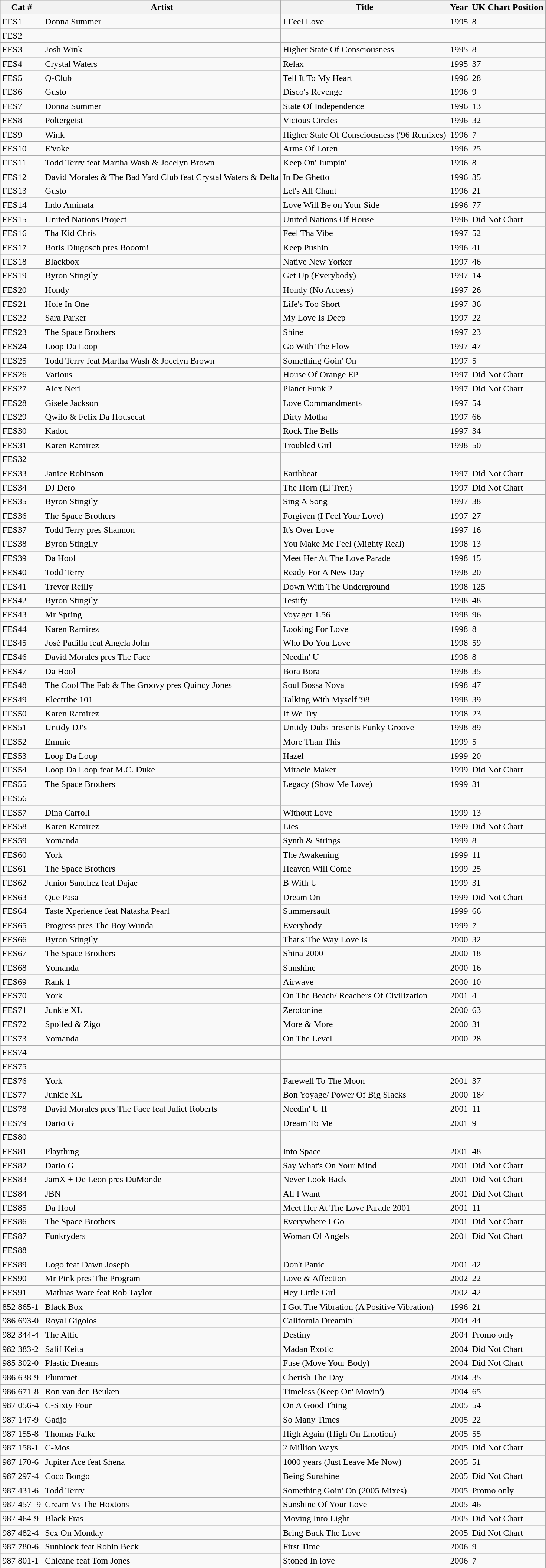<table class="wikitable">
<tr>
<th>Cat #</th>
<th>Artist</th>
<th>Title</th>
<th>Year</th>
<th>UK Chart Position</th>
</tr>
<tr>
<td>FES1</td>
<td>Donna Summer</td>
<td>I Feel Love</td>
<td>1995</td>
<td>8</td>
</tr>
<tr>
<td>FES2</td>
<td></td>
<td></td>
<td></td>
<td></td>
</tr>
<tr>
<td>FES3</td>
<td>Josh Wink</td>
<td>Higher State Of Consciousness</td>
<td>1995</td>
<td>8</td>
</tr>
<tr>
<td>FES4</td>
<td>Crystal Waters</td>
<td>Relax</td>
<td>1995</td>
<td>37</td>
</tr>
<tr>
<td>FES5</td>
<td>Q-Club</td>
<td>Tell It To My Heart</td>
<td>1996</td>
<td>28</td>
</tr>
<tr>
<td>FES6</td>
<td>Gusto</td>
<td>Disco's Revenge</td>
<td>1996</td>
<td>9</td>
</tr>
<tr>
<td>FES7</td>
<td>Donna Summer</td>
<td>State Of Independence</td>
<td>1996</td>
<td>13</td>
</tr>
<tr>
<td>FES8</td>
<td>Poltergeist</td>
<td>Vicious Circles</td>
<td>1996</td>
<td>32</td>
</tr>
<tr>
<td>FES9</td>
<td>Wink</td>
<td>Higher State Of Consciousness ('96 Remixes)</td>
<td>1996</td>
<td>7</td>
</tr>
<tr>
<td>FES10</td>
<td>E'voke</td>
<td>Arms Of Loren</td>
<td>1996</td>
<td>25</td>
</tr>
<tr>
<td>FES11</td>
<td>Todd Terry feat Martha Wash & Jocelyn Brown</td>
<td>Keep On' Jumpin'</td>
<td>1996</td>
<td>8</td>
</tr>
<tr>
<td>FES12</td>
<td>David Morales & The Bad Yard Club feat Crystal Waters & Delta</td>
<td>In De Ghetto</td>
<td>1996</td>
<td>35</td>
</tr>
<tr>
<td>FES13</td>
<td>Gusto</td>
<td>Let's All Chant</td>
<td>1996</td>
<td>21</td>
</tr>
<tr>
<td>FES14</td>
<td>Indo Aminata</td>
<td>Love Will Be on Your Side</td>
<td>1996</td>
<td>77</td>
</tr>
<tr>
<td>FES15</td>
<td>United Nations Project</td>
<td>United Nations Of House</td>
<td>1996</td>
<td>Did Not Chart</td>
</tr>
<tr>
<td>FES16</td>
<td>Tha Kid Chris</td>
<td>Feel Tha Vibe</td>
<td>1997</td>
<td>52</td>
</tr>
<tr>
<td>FES17</td>
<td>Boris Dlugosch pres Booom!</td>
<td>Keep Pushin'</td>
<td>1996</td>
<td>41</td>
</tr>
<tr>
<td>FES18</td>
<td>Blackbox</td>
<td>Native New Yorker</td>
<td>1997</td>
<td>46</td>
</tr>
<tr>
<td>FES19</td>
<td>Byron Stingily</td>
<td>Get Up (Everybody)</td>
<td>1997</td>
<td>14</td>
</tr>
<tr>
<td>FES20</td>
<td>Hondy</td>
<td>Hondy (No Access)</td>
<td>1997</td>
<td>26</td>
</tr>
<tr>
<td>FES21</td>
<td>Hole In One</td>
<td>Life's Too Short</td>
<td>1997</td>
<td>36</td>
</tr>
<tr>
<td>FES22</td>
<td>Sara Parker</td>
<td>My Love Is Deep</td>
<td>1997</td>
<td>22</td>
</tr>
<tr>
<td>FES23</td>
<td>The Space Brothers</td>
<td>Shine</td>
<td>1997</td>
<td>23</td>
</tr>
<tr>
<td>FES24</td>
<td>Loop Da Loop</td>
<td>Go With The Flow</td>
<td>1997</td>
<td>47</td>
</tr>
<tr>
<td>FES25</td>
<td>Todd Terry feat Martha Wash & Jocelyn Brown</td>
<td>Something Goin' On</td>
<td>1997</td>
<td>5</td>
</tr>
<tr>
<td>FES26</td>
<td>Various</td>
<td>House Of Orange EP</td>
<td>1997</td>
<td>Did Not Chart</td>
</tr>
<tr>
<td>FES27</td>
<td>Alex Neri</td>
<td>Planet Funk 2</td>
<td>1997</td>
<td>Did Not Chart</td>
</tr>
<tr>
<td>FES28</td>
<td>Gisele Jackson</td>
<td>Love Commandments</td>
<td>1997</td>
<td>54</td>
</tr>
<tr>
<td>FES29</td>
<td>Qwilo & Felix Da Housecat</td>
<td>Dirty Motha</td>
<td>1997</td>
<td>66</td>
</tr>
<tr>
<td>FES30</td>
<td>Kadoc</td>
<td>Rock The Bells</td>
<td>1997</td>
<td>34</td>
</tr>
<tr>
<td>FES31</td>
<td>Karen Ramirez</td>
<td>Troubled Girl</td>
<td>1998</td>
<td>50</td>
</tr>
<tr>
<td>FES32</td>
<td></td>
<td></td>
<td></td>
<td></td>
</tr>
<tr>
<td>FES33</td>
<td>Janice Robinson</td>
<td>Earthbeat</td>
<td>1997</td>
<td>Did Not Chart</td>
</tr>
<tr>
<td>FES34</td>
<td>DJ Dero</td>
<td>The Horn (El Tren)</td>
<td>1997</td>
<td>Did Not Chart</td>
</tr>
<tr>
<td>FES35</td>
<td>Byron Stingily</td>
<td>Sing A Song</td>
<td>1997</td>
<td>38</td>
</tr>
<tr>
<td>FES36</td>
<td>The Space Brothers</td>
<td>Forgiven (I Feel Your Love)</td>
<td>1997</td>
<td>27</td>
</tr>
<tr>
<td>FES37</td>
<td>Todd Terry pres Shannon</td>
<td>It's Over Love</td>
<td>1997</td>
<td>16</td>
</tr>
<tr>
<td>FES38</td>
<td>Byron Stingily</td>
<td>You Make Me Feel (Mighty Real)</td>
<td>1998</td>
<td>13</td>
</tr>
<tr>
<td>FES39</td>
<td>Da Hool</td>
<td>Meet Her At The Love Parade</td>
<td>1998</td>
<td>15</td>
</tr>
<tr>
<td>FES40</td>
<td>Todd Terry</td>
<td>Ready For A New Day</td>
<td>1998</td>
<td>20</td>
</tr>
<tr>
<td>FES41</td>
<td>Trevor Reilly</td>
<td>Down With The Underground</td>
<td>1998</td>
<td>125</td>
</tr>
<tr>
<td>FES42</td>
<td>Byron Stingily</td>
<td>Testify</td>
<td>1998</td>
<td>48</td>
</tr>
<tr>
<td>FES43</td>
<td>Mr Spring</td>
<td>Voyager 1.56</td>
<td>1998</td>
<td>96</td>
</tr>
<tr>
<td>FES44</td>
<td>Karen Ramirez</td>
<td>Looking For Love</td>
<td>1998</td>
<td>8</td>
</tr>
<tr>
<td>FES45</td>
<td>José Padilla feat Angela John</td>
<td>Who Do You Love</td>
<td>1998</td>
<td>59</td>
</tr>
<tr>
<td>FES46</td>
<td>David Morales pres The Face</td>
<td>Needin' U</td>
<td>1998</td>
<td>8</td>
</tr>
<tr>
<td>FES47</td>
<td>Da Hool</td>
<td>Bora Bora</td>
<td>1998</td>
<td>35</td>
</tr>
<tr>
<td>FES48</td>
<td>The Cool The Fab & The Groovy pres Quincy Jones</td>
<td>Soul Bossa Nova</td>
<td>1998</td>
<td>47</td>
</tr>
<tr>
<td>FES49</td>
<td>Electribe 101</td>
<td>Talking With Myself '98</td>
<td>1998</td>
<td>39</td>
</tr>
<tr>
<td>FES50</td>
<td>Karen Ramirez</td>
<td>If We Try</td>
<td>1998</td>
<td>23</td>
</tr>
<tr>
<td>FES51</td>
<td>Untidy DJ's</td>
<td>Untidy Dubs presents Funky Groove</td>
<td>1998</td>
<td>89</td>
</tr>
<tr>
<td>FES52</td>
<td>Emmie</td>
<td>More Than This</td>
<td>1999</td>
<td>5</td>
</tr>
<tr>
<td>FES53</td>
<td>Loop Da Loop</td>
<td>Hazel</td>
<td>1999</td>
<td>20</td>
</tr>
<tr>
<td>FES54</td>
<td>Loop Da Loop feat M.C. Duke</td>
<td>Miracle Maker</td>
<td>1999</td>
<td>Did Not Chart</td>
</tr>
<tr>
<td>FES55</td>
<td>The Space Brothers</td>
<td>Legacy (Show Me Love)</td>
<td>1999</td>
<td>31</td>
</tr>
<tr>
<td>FES56</td>
<td></td>
<td></td>
<td></td>
<td></td>
</tr>
<tr>
<td>FES57</td>
<td>Dina Carroll</td>
<td>Without Love</td>
<td>1999</td>
<td>13</td>
</tr>
<tr>
<td>FES58</td>
<td>Karen Ramirez</td>
<td>Lies</td>
<td>1999</td>
<td>Did Not Chart</td>
</tr>
<tr>
<td>FES59</td>
<td>Yomanda</td>
<td>Synth & Strings</td>
<td>1999</td>
<td>8</td>
</tr>
<tr>
<td>FES60</td>
<td>York</td>
<td>The Awakening</td>
<td>1999</td>
<td>11</td>
</tr>
<tr>
<td>FES61</td>
<td>The Space Brothers</td>
<td>Heaven Will Come</td>
<td>1999</td>
<td>25</td>
</tr>
<tr>
<td>FES62</td>
<td>Junior Sanchez feat Dajae</td>
<td>B With U</td>
<td>1999</td>
<td>31</td>
</tr>
<tr>
<td>FES63</td>
<td>Que Pasa</td>
<td>Dream On</td>
<td>1999</td>
<td>Did Not Chart</td>
</tr>
<tr>
<td>FES64</td>
<td>Taste Xperience feat Natasha Pearl</td>
<td>Summersault</td>
<td>1999</td>
<td>66</td>
</tr>
<tr>
<td>FES65</td>
<td>Progress pres The Boy Wunda</td>
<td>Everybody</td>
<td>1999</td>
<td>7</td>
</tr>
<tr>
<td>FES66</td>
<td>Byron Stingily</td>
<td>That's The Way Love Is</td>
<td>2000</td>
<td>32</td>
</tr>
<tr>
<td>FES67</td>
<td>The Space Brothers</td>
<td>Shina 2000</td>
<td>2000</td>
<td>18</td>
</tr>
<tr>
<td>FES68</td>
<td>Yomanda</td>
<td>Sunshine</td>
<td>2000</td>
<td>16</td>
</tr>
<tr>
<td>FES69</td>
<td>Rank 1</td>
<td>Airwave</td>
<td>2000</td>
<td>10</td>
</tr>
<tr>
<td>FES70</td>
<td>York</td>
<td>On The Beach/ Reachers Of Civilization</td>
<td>2001</td>
<td>4</td>
</tr>
<tr>
<td>FES71</td>
<td>Junkie XL</td>
<td>Zerotonine</td>
<td>2000</td>
<td>63</td>
</tr>
<tr>
<td>FES72</td>
<td>Spoiled & Zigo</td>
<td>More & More</td>
<td>2000</td>
<td>31</td>
</tr>
<tr>
<td>FES73</td>
<td>Yomanda</td>
<td>On The Level</td>
<td>2000</td>
<td>28</td>
</tr>
<tr>
<td>FES74</td>
<td></td>
<td></td>
<td></td>
<td></td>
</tr>
<tr>
<td>FES75</td>
<td></td>
<td></td>
<td></td>
<td></td>
</tr>
<tr>
<td>FES76</td>
<td>York</td>
<td>Farewell To The Moon</td>
<td>2001</td>
<td>37</td>
</tr>
<tr>
<td>FES77</td>
<td>Junkie XL</td>
<td>Bon Yoyage/ Power Of Big Slacks</td>
<td>2000</td>
<td>184</td>
</tr>
<tr>
<td>FES78</td>
<td>David Morales pres The Face feat Juliet Roberts</td>
<td>Needin' U II</td>
<td>2001</td>
<td>11</td>
</tr>
<tr>
<td>FES79</td>
<td>Dario G</td>
<td>Dream To Me</td>
<td>2001</td>
<td>9</td>
</tr>
<tr>
<td>FES80</td>
<td></td>
<td></td>
<td></td>
<td></td>
</tr>
<tr>
<td>FES81</td>
<td>Plaything</td>
<td>Into Space</td>
<td>2001</td>
<td>48</td>
</tr>
<tr>
<td>FES82</td>
<td>Dario G</td>
<td>Say What's On Your Mind</td>
<td>2001</td>
<td>Did Not Chart</td>
</tr>
<tr>
<td>FES83</td>
<td>JamX + De Leon pres DuMonde</td>
<td>Never Look Back</td>
<td>2001</td>
<td>Did Not Chart</td>
</tr>
<tr>
<td>FES84</td>
<td>JBN</td>
<td>All I Want</td>
<td>2001</td>
<td>Did Not Chart</td>
</tr>
<tr>
<td>FES85</td>
<td>Da Hool</td>
<td>Meet Her At The Love Parade 2001</td>
<td>2001</td>
<td>11</td>
</tr>
<tr>
<td>FES86</td>
<td>The Space Brothers</td>
<td>Everywhere I Go</td>
<td>2001</td>
<td>Did Not Chart</td>
</tr>
<tr>
<td>FES87</td>
<td>Funkryders</td>
<td>Woman Of Angels</td>
<td>2001</td>
<td>Did Not Chart</td>
</tr>
<tr>
<td>FES88</td>
<td></td>
<td></td>
<td></td>
<td></td>
</tr>
<tr>
<td>FES89</td>
<td>Logo feat Dawn Joseph</td>
<td>Don't Panic</td>
<td>2001</td>
<td>42</td>
</tr>
<tr>
<td>FES90</td>
<td>Mr Pink pres The Program</td>
<td>Love & Affection</td>
<td>2002</td>
<td>22</td>
</tr>
<tr>
<td>FES91</td>
<td>Mathias Ware feat Rob Taylor</td>
<td>Hey Little Girl</td>
<td>2002</td>
<td>42</td>
</tr>
<tr>
<td>852 865-1</td>
<td>Black Box</td>
<td>I Got The Vibration (A Positive Vibration)</td>
<td>1996</td>
<td>21</td>
</tr>
<tr>
<td>986 693-0</td>
<td>Royal Gigolos</td>
<td>California Dreamin'</td>
<td>2004</td>
<td>44</td>
</tr>
<tr>
<td>982 344-4</td>
<td>The Attic</td>
<td>Destiny</td>
<td>2004</td>
<td>Promo only</td>
</tr>
<tr>
<td>982 383-2</td>
<td>Salif Keita</td>
<td>Madan Exotic</td>
<td>2004</td>
<td>Did Not Chart</td>
</tr>
<tr>
<td>985 302-0</td>
<td>Plastic Dreams</td>
<td>Fuse (Move Your Body)</td>
<td>2004</td>
<td>Did Not Chart</td>
</tr>
<tr>
<td>986 638-9</td>
<td>Plummet</td>
<td>Cherish The Day</td>
<td>2004</td>
<td>35</td>
</tr>
<tr>
<td>986 671-8</td>
<td>Ron van den Beuken</td>
<td>Timeless (Keep On' Movin')</td>
<td>2004</td>
<td>65</td>
</tr>
<tr>
<td>987 056-4</td>
<td>C-Sixty Four</td>
<td>On A Good Thing</td>
<td>2005</td>
<td>54</td>
</tr>
<tr>
<td>987 147-9</td>
<td>Gadjo</td>
<td>So Many Times</td>
<td>2005</td>
<td>22</td>
</tr>
<tr>
<td>987 155-8</td>
<td>Thomas Falke</td>
<td>High Again (High On Emotion)</td>
<td>2005</td>
<td>55</td>
</tr>
<tr>
<td>987 158-1</td>
<td>C-Mos</td>
<td>2 Million Ways</td>
<td>2005</td>
<td>Did Not Chart</td>
</tr>
<tr>
<td>987 170-6</td>
<td>Jupiter Ace feat Shena</td>
<td>1000 years (Just Leave Me Now)</td>
<td>2005</td>
<td>51</td>
</tr>
<tr>
<td>987 297-4</td>
<td>Coco Bongo</td>
<td>Being Sunshine</td>
<td>2005</td>
<td>Did Not Chart</td>
</tr>
<tr>
<td>987 431-6</td>
<td>Todd Terry</td>
<td>Something Goin' On (2005 Mixes)</td>
<td>2005</td>
<td>Promo only</td>
</tr>
<tr>
<td>987 457 -9</td>
<td>Cream Vs The Hoxtons</td>
<td>Sunshine Of Your Love</td>
<td>2005</td>
<td>46</td>
</tr>
<tr>
<td>987 464-9</td>
<td>Black Fras</td>
<td>Moving Into Light</td>
<td>2005</td>
<td>Did Not Chart</td>
</tr>
<tr>
<td>987 482-4</td>
<td>Sex On Monday</td>
<td>Bring Back The Love</td>
<td>2005</td>
<td>Did Not Chart</td>
</tr>
<tr>
<td>987 780-6</td>
<td>Sunblock feat Robin Beck</td>
<td>First Time</td>
<td>2006</td>
<td>9</td>
</tr>
<tr>
<td>987 801-1</td>
<td>Chicane feat Tom Jones</td>
<td>Stoned In love</td>
<td>2006</td>
<td>7</td>
</tr>
<tr>
</tr>
</table>
